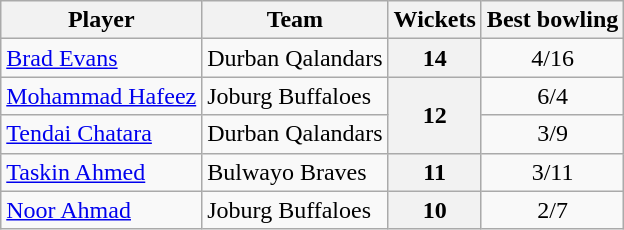<table class="wikitable" style="text-align:center">
<tr>
<th>Player</th>
<th>Team</th>
<th>Wickets</th>
<th>Best bowling</th>
</tr>
<tr>
<td style="text-align:left"><a href='#'>Brad Evans</a></td>
<td style="text-align:left">Durban Qalandars</td>
<th>14</th>
<td>4/16</td>
</tr>
<tr>
<td style="text-align:left"><a href='#'>Mohammad Hafeez</a></td>
<td style="text-align:left">Joburg Buffaloes</td>
<th rowspan=2>12</th>
<td>6/4</td>
</tr>
<tr>
<td style="text-align:left"><a href='#'>Tendai Chatara</a></td>
<td style="text-align:left">Durban Qalandars</td>
<td>3/9</td>
</tr>
<tr>
<td style="text-align:left"><a href='#'>Taskin Ahmed</a></td>
<td style="text-align:left">Bulwayo Braves</td>
<th>11</th>
<td>3/11</td>
</tr>
<tr>
<td style="text-align:left"><a href='#'>Noor Ahmad</a></td>
<td style="text-align:left">Joburg Buffaloes</td>
<th>10</th>
<td>2/7</td>
</tr>
</table>
